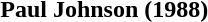<table style="width:100%; height:300px";>
<tr>
<th>Paul Johnson (1988)</th>
<td></td>
</tr>
</table>
